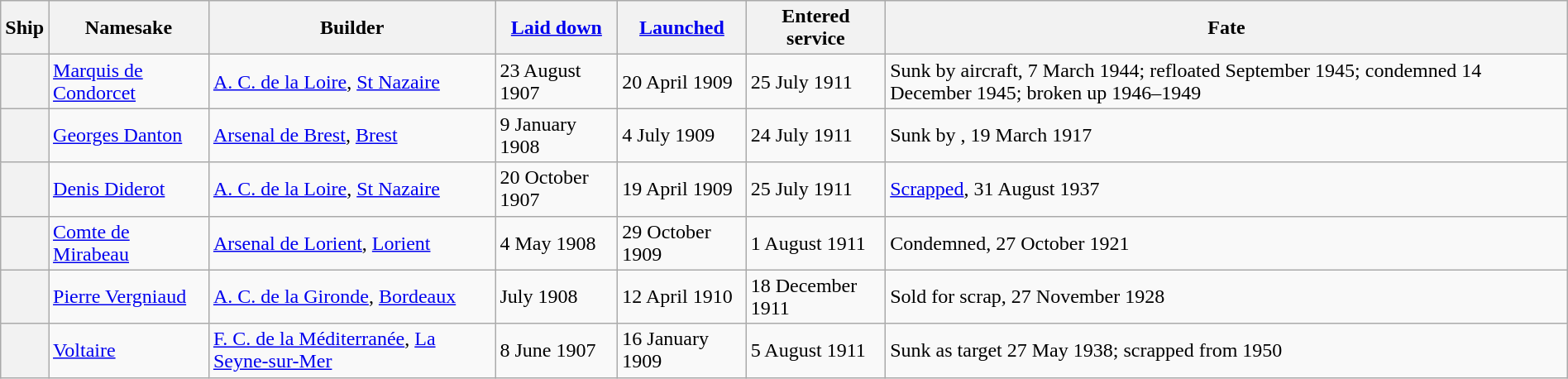<table class="wikitable plainrowheaders" style="margin-right: 0;">
<tr>
<th scope="col">Ship</th>
<th scope="col">Namesake</th>
<th scope="col">Builder</th>
<th scope="col"><a href='#'>Laid down</a></th>
<th scope="col"><a href='#'>Launched</a></th>
<th scope="col">Entered service</th>
<th scope="col">Fate</th>
</tr>
<tr>
<th scope="row"></th>
<td><a href='#'>Marquis de Condorcet</a></td>
<td><a href='#'>A. C. de la Loire</a>, <a href='#'>St Nazaire</a></td>
<td>23 August 1907</td>
<td>20 April 1909</td>
<td>25 July 1911</td>
<td>Sunk by aircraft, 7 March 1944; refloated September 1945; condemned 14 December 1945; broken up 1946–1949 </td>
</tr>
<tr>
<th scope="row"></th>
<td><a href='#'>Georges Danton</a></td>
<td><a href='#'>Arsenal de Brest</a>, <a href='#'>Brest</a></td>
<td>9 January 1908</td>
<td>4 July 1909</td>
<td>24 July 1911</td>
<td>Sunk by , 19 March 1917</td>
</tr>
<tr>
<th scope="row"></th>
<td><a href='#'>Denis Diderot</a></td>
<td><a href='#'>A. C. de la Loire</a>, <a href='#'>St Nazaire</a></td>
<td>20 October 1907</td>
<td>19 April 1909</td>
<td>25 July 1911</td>
<td><a href='#'>Scrapped</a>, 31 August 1937</td>
</tr>
<tr>
<th scope="row"></th>
<td><a href='#'>Comte de Mirabeau</a></td>
<td><a href='#'>Arsenal de Lorient</a>, <a href='#'>Lorient</a></td>
<td>4 May 1908</td>
<td>29 October 1909</td>
<td>1 August 1911</td>
<td>Condemned, 27 October 1921</td>
</tr>
<tr>
<th scope="row"></th>
<td><a href='#'>Pierre Vergniaud</a></td>
<td><a href='#'>A. C. de la Gironde</a>, <a href='#'>Bordeaux</a></td>
<td>July 1908</td>
<td>12 April 1910</td>
<td>18 December 1911</td>
<td>Sold for scrap, 27 November 1928</td>
</tr>
<tr>
<th scope="row"></th>
<td><a href='#'>Voltaire</a></td>
<td><a href='#'>F. C. de la Méditerranée</a>, <a href='#'>La Seyne-sur-Mer</a></td>
<td>8 June 1907</td>
<td>16 January 1909</td>
<td>5 August 1911</td>
<td>Sunk as target 27 May 1938; scrapped from 1950</td>
</tr>
</table>
